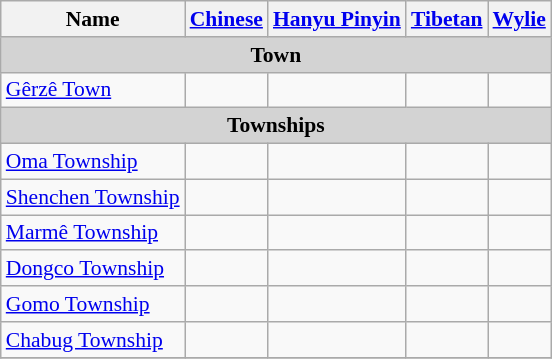<table class="wikitable"  style="font-size:90%;" align=center>
<tr>
<th>Name</th>
<th><a href='#'>Chinese</a></th>
<th><a href='#'>Hanyu Pinyin</a></th>
<th><a href='#'>Tibetan</a></th>
<th><a href='#'>Wylie</a></th>
</tr>
<tr --------->
<td colspan="5"  style="text-align:center; background:#d3d3d3;"><strong>Town</strong></td>
</tr>
<tr --------->
<td><a href='#'>Gêrzê Town</a></td>
<td></td>
<td></td>
<td></td>
<td></td>
</tr>
<tr --------->
<td colspan="5"  style="text-align:center; background:#d3d3d3;"><strong>Townships</strong></td>
</tr>
<tr --------->
<td><a href='#'>Oma Township</a></td>
<td></td>
<td></td>
<td></td>
<td></td>
</tr>
<tr>
<td><a href='#'>Shenchen Township</a></td>
<td></td>
<td></td>
<td></td>
<td></td>
</tr>
<tr>
<td><a href='#'>Marmê Township</a></td>
<td></td>
<td></td>
<td></td>
<td></td>
</tr>
<tr>
<td><a href='#'>Dongco Township</a></td>
<td></td>
<td></td>
<td></td>
<td></td>
</tr>
<tr>
<td><a href='#'>Gomo Township</a></td>
<td></td>
<td></td>
<td></td>
<td></td>
</tr>
<tr>
<td><a href='#'>Chabug Township</a></td>
<td></td>
<td></td>
<td></td>
<td></td>
</tr>
<tr>
</tr>
</table>
